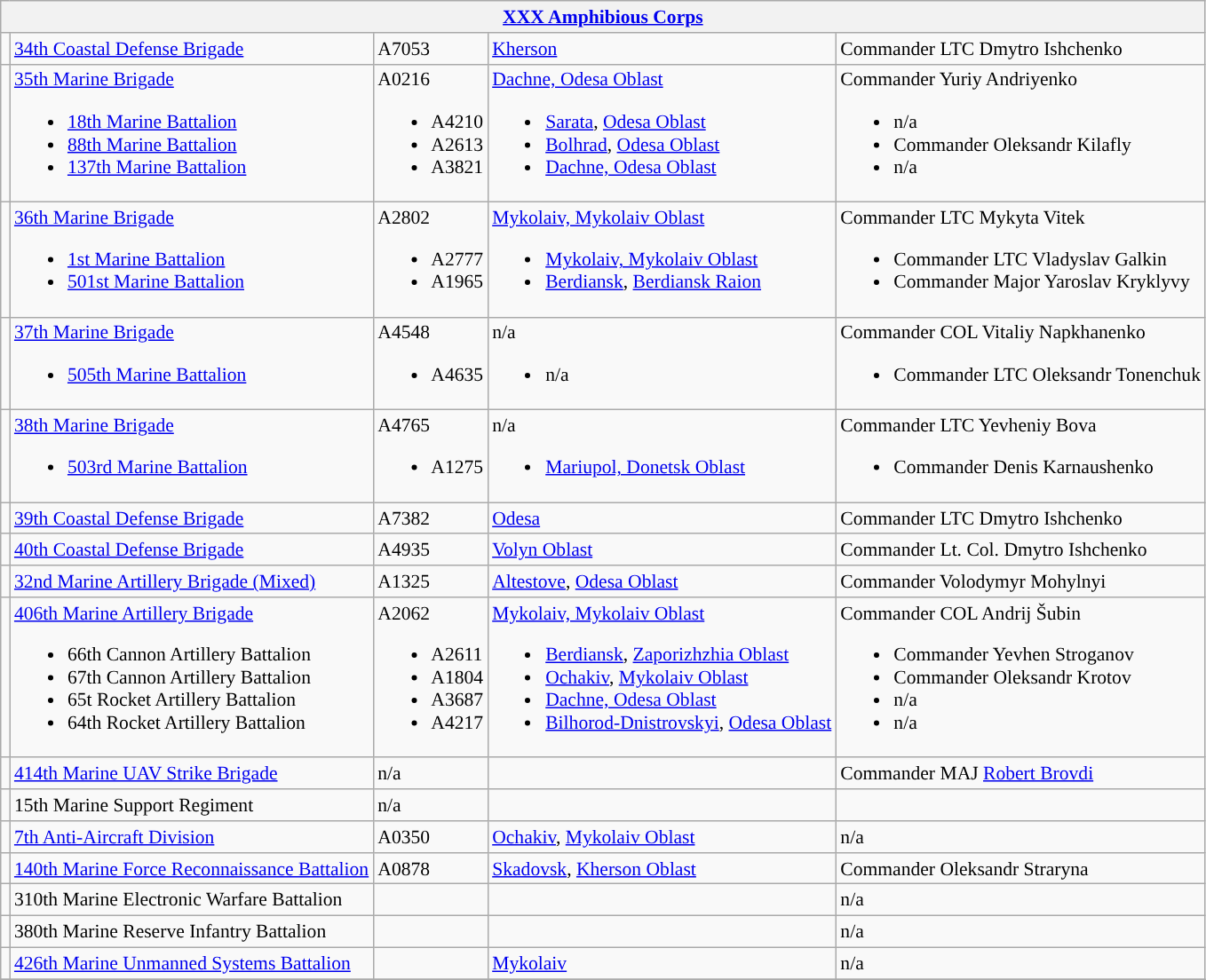<table class="wikitable" style="font-size: 90%;">
<tr align="center">
<th colspan=10 style="width: 350px;"> <strong><a href='#'>XXX Amphibious Corps</a></strong></th>
</tr>
<tr>
<td></td>
<td><a href='#'>34th Coastal Defense Brigade</a></td>
<td>А7053</td>
<td><a href='#'>Kherson</a></td>
<td>Commander LTC Dmytro Ishchenko</td>
</tr>
<tr>
<td></td>
<td><a href='#'>35th Marine Brigade</a><br><ul><li> <a href='#'>18th Marine Battalion</a></li><li> <a href='#'>88th Marine Battalion</a></li><li> <a href='#'>137th Marine Battalion</a></li></ul></td>
<td>А0216<br><ul><li>А4210</li><li>А2613</li><li>А3821</li></ul></td>
<td><a href='#'>Dachne, Odesa Oblast</a><br><ul><li><a href='#'>Sarata</a>, <a href='#'>Odesa Oblast</a></li><li><a href='#'>Bolhrad</a>, <a href='#'>Odesa Oblast</a></li><li><a href='#'>Dachne, Odesa Oblast</a></li></ul></td>
<td>Commander Yuriy Andriyenko<br><ul><li>n/a</li><li>Commander Oleksandr Kilafly</li><li>n/a</li></ul></td>
</tr>
<tr>
<td></td>
<td><a href='#'>36th Marine Brigade</a><br><ul><li> <a href='#'>1st Marine Battalion</a></li><li> <a href='#'>501st Marine Battalion</a></li></ul></td>
<td>A2802<br><ul><li>А2777</li><li>А1965</li></ul></td>
<td><a href='#'>Mykolaiv, Mykolaiv Oblast</a><br><ul><li><a href='#'>Mykolaiv, Mykolaiv Oblast</a></li><li><a href='#'>Berdiansk</a>, <a href='#'>Berdiansk Raion</a></li></ul></td>
<td>Commander LTC Mykyta Vitek<br><ul><li>Commander LTC Vladyslav Galkin</li><li>Commander Major Yaroslav Kryklyvy</li></ul></td>
</tr>
<tr>
<td></td>
<td><a href='#'>37th Marine Brigade</a><br><ul><li> <a href='#'>505th Marine Battalion</a></li></ul></td>
<td>A4548<br><ul><li>A4635</li></ul></td>
<td>n/a<br><ul><li>n/a</li></ul></td>
<td>Commander COL Vitaliy Napkhanenko<br><ul><li>Commander LTC Oleksandr Tonenchuk</li></ul></td>
</tr>
<tr>
<td></td>
<td><a href='#'>38th Marine Brigade</a><br><ul><li> <a href='#'>503rd Marine Battalion</a></li></ul></td>
<td>A4765<br><ul><li>A1275</li></ul></td>
<td>n/a<br><ul><li><a href='#'>Mariupol, Donetsk Oblast</a></li></ul></td>
<td>Commander LTC Yevheniy Bova<br><ul><li>Commander Denis Karnaushenko</li></ul></td>
</tr>
<tr>
<td></td>
<td><a href='#'>39th Coastal Defense Brigade</a></td>
<td>А7382</td>
<td><a href='#'>Odesa</a></td>
<td>Commander LTC Dmytro Ishchenko</td>
</tr>
<tr>
<td></td>
<td><a href='#'>40th Coastal Defense Brigade</a></td>
<td>A4935</td>
<td><a href='#'>Volyn Oblast</a></td>
<td>Commander Lt. Col. Dmytro Ishchenko</td>
</tr>
<tr>
<td></td>
<td><a href='#'>32nd Marine Artillery Brigade (Mixed)</a></td>
<td>А1325</td>
<td><a href='#'>Altestove</a>, <a href='#'>Odesa Oblast</a></td>
<td>Commander Volodymyr Mohylnyi</td>
</tr>
<tr>
<td></td>
<td><a href='#'>406th Marine Artillery Brigade</a><br><ul><li>66th Cannon Artillery Battalion</li><li>67th Cannon Artillery Battalion</li><li>65t Rocket Artillery Battalion</li><li>64th Rocket Artillery Battalion</li></ul></td>
<td>А2062<br><ul><li>А2611</li><li>А1804</li><li>А3687</li><li>А4217</li></ul></td>
<td><a href='#'>Mykolaiv, Mykolaiv Oblast</a><br><ul><li><a href='#'>Berdiansk</a>, <a href='#'>Zaporizhzhia Oblast</a></li><li><a href='#'>Ochakiv</a>, <a href='#'>Mykolaiv Oblast</a></li><li><a href='#'>Dachne, Odesa Oblast</a></li><li><a href='#'>Bilhorod-Dnistrovskyi</a>, <a href='#'>Odesa Oblast</a></li></ul></td>
<td>Commander COL Andrij Šubin<br><ul><li>Commander Yevhen Stroganov</li><li>Commander Oleksandr Krotov</li><li>n/a</li><li>n/a</li></ul></td>
</tr>
<tr>
<td></td>
<td><a href='#'>414th Marine UAV Strike Brigade</a></td>
<td>n/a</td>
<td></td>
<td>Commander MAJ <a href='#'>Robert Brovdi</a></td>
</tr>
<tr>
<td></td>
<td>15th Marine Support Regiment</td>
<td>n/a</td>
<td></td>
<td></td>
</tr>
<tr>
<td></td>
<td><a href='#'>7th Anti-Aircraft Division</a></td>
<td>А0350</td>
<td><a href='#'>Ochakiv</a>, <a href='#'>Mykolaiv Oblast</a></td>
<td>n/a</td>
</tr>
<tr>
<td></td>
<td><a href='#'>140th Marine Force Reconnaissance Battalion</a></td>
<td>А0878</td>
<td><a href='#'>Skadovsk</a>, <a href='#'>Kherson Oblast</a></td>
<td>Commander Oleksandr Straryna</td>
</tr>
<tr>
<td></td>
<td>310th Marine Electronic Warfare Battalion</td>
<td></td>
<td></td>
<td>n/a</td>
</tr>
<tr>
<td></td>
<td>380th Marine Reserve Infantry Battalion</td>
<td></td>
<td></td>
<td>n/a</td>
</tr>
<tr>
<td></td>
<td><a href='#'>426th Marine Unmanned Systems Battalion</a></td>
<td></td>
<td><a href='#'>Mykolaiv</a></td>
<td>n/a</td>
</tr>
<tr>
</tr>
</table>
